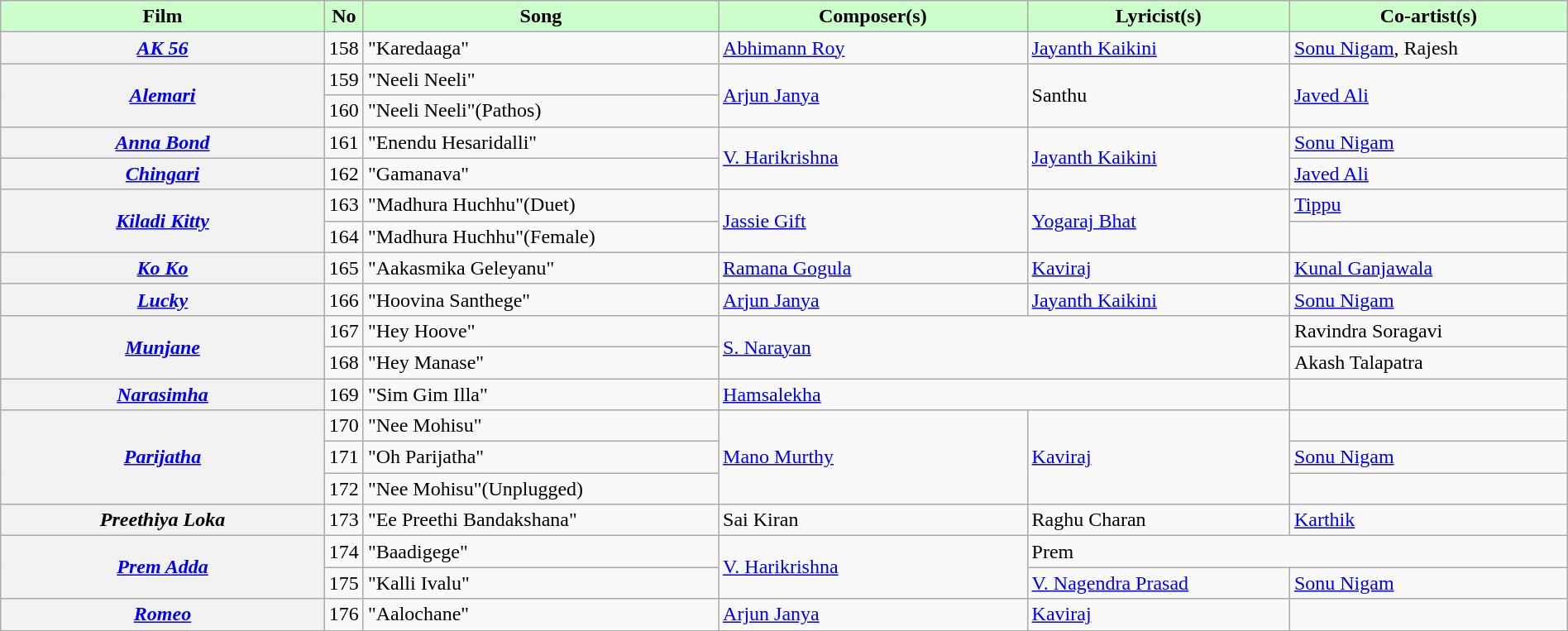<table class="wikitable plainrowheaders" width="100%" textcolor:#000;">
<tr style="background:#cfc; text-align:center;">
<td scope="col" width=21%><strong>Film</strong></td>
<td><strong>No</strong></td>
<td scope="col" width=23%><strong>Song</strong></td>
<td scope="col" width=20%><strong>Composer(s)</strong></td>
<td scope="col" width=17%><strong>Lyricist(s)</strong></td>
<td scope="col" width=18%><strong>Co-artist(s)</strong></td>
</tr>
<tr>
<th><em><a href='#'>AK 56</a></em></th>
<td>158</td>
<td>"Karedaaga"</td>
<td><a href='#'>Abhimann Roy</a></td>
<td><a href='#'>Jayanth Kaikini</a></td>
<td><a href='#'>Sonu Nigam</a>, Rajesh</td>
</tr>
<tr>
<th rowspan="2"><em><a href='#'>Alemari</a></em></th>
<td>159</td>
<td>"Neeli Neeli"</td>
<td rowspan="2"><a href='#'>Arjun Janya</a></td>
<td rowspan="2">Santhu</td>
<td rowspan="2"><a href='#'>Javed Ali</a></td>
</tr>
<tr>
<td>160</td>
<td>"Neeli Neeli"(Pathos)</td>
</tr>
<tr>
<th><em><a href='#'>Anna Bond</a></em></th>
<td>161</td>
<td>"Enendu Hesaridalli"</td>
<td rowspan="2"><a href='#'>V. Harikrishna</a></td>
<td rowspan="2"><a href='#'>Jayanth Kaikini</a></td>
<td><a href='#'>Sonu Nigam</a></td>
</tr>
<tr>
<th><a href='#'><em>Chingari</em></a></th>
<td>162</td>
<td>"Gamanava"</td>
<td><a href='#'>Javed Ali</a></td>
</tr>
<tr>
<th rowspan="2"><em><a href='#'>Kiladi Kitty</a></em></th>
<td>163</td>
<td>"Madhura Huchhu"(Duet)</td>
<td rowspan="2"><a href='#'>Jassie Gift</a></td>
<td rowspan="2"><a href='#'>Yogaraj Bhat</a></td>
<td><a href='#'>Tippu</a></td>
</tr>
<tr>
<td>164</td>
<td>"Madhura Huchhu"(Female)</td>
<td></td>
</tr>
<tr>
<th><em><a href='#'>Ko Ko</a></em></th>
<td>165</td>
<td>"Aakasmika Geleyanu"</td>
<td><a href='#'>Ramana Gogula</a></td>
<td><a href='#'>Kaviraj</a></td>
<td><a href='#'>Kunal Ganjawala</a></td>
</tr>
<tr>
<th><a href='#'><em>Lucky</em></a></th>
<td>166</td>
<td>"Hoovina Santhege"</td>
<td><a href='#'>Arjun Janya</a></td>
<td><a href='#'>Jayanth Kaikini</a></td>
<td><a href='#'>Sonu Nigam</a></td>
</tr>
<tr>
<th rowspan="2"><em><a href='#'>Munjane</a></em></th>
<td>167</td>
<td>"Hey Hoove"</td>
<td colspan="2" rowspan="2"><a href='#'>S. Narayan</a></td>
<td>Ravindra Soragavi</td>
</tr>
<tr>
<td>168</td>
<td>"Hey Manase"</td>
<td>Akash Talapatra</td>
</tr>
<tr>
<th><em><a href='#'>Narasimha</a></em></th>
<td>169</td>
<td>"Sim Gim Illa"</td>
<td colspan="2"><a href='#'>Hamsalekha</a></td>
<td></td>
</tr>
<tr>
<th rowspan="3"><em><a href='#'>Parijatha</a></em></th>
<td>170</td>
<td>"Nee Mohisu"</td>
<td rowspan="3"><a href='#'>Mano Murthy</a></td>
<td rowspan="3"><a href='#'>Kaviraj</a></td>
<td></td>
</tr>
<tr>
<td>171</td>
<td>"Oh Parijatha"</td>
<td><a href='#'>Sonu Nigam</a></td>
</tr>
<tr>
<td>172</td>
<td>"Nee Mohisu"(Unplugged)</td>
<td></td>
</tr>
<tr>
<th><em>Preethiya Loka</em></th>
<td>173</td>
<td>"Ee Preethi Bandakshana"</td>
<td>Sai Kiran</td>
<td>Raghu Charan</td>
<td><a href='#'>Karthik</a></td>
</tr>
<tr>
<th rowspan="2"><em><a href='#'>Prem Adda</a></em></th>
<td>174</td>
<td>"Baadigege"</td>
<td rowspan="2"><a href='#'>V. Harikrishna</a></td>
<td colspan="2">Prem</td>
</tr>
<tr>
<td>175</td>
<td>"Kalli Ivalu"</td>
<td><a href='#'>V. Nagendra Prasad</a></td>
<td><a href='#'>Sonu Nigam</a></td>
</tr>
<tr>
<th><em><a href='#'>Romeo</a></em></th>
<td>176</td>
<td>"Aalochane"</td>
<td><a href='#'>Arjun Janya</a></td>
<td><a href='#'>Kaviraj</a></td>
<td></td>
</tr>
<tr>
</tr>
</table>
